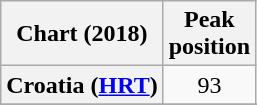<table class="wikitable sortable plainrowheaders" style="text-align:center">
<tr>
<th>Chart (2018)</th>
<th>Peak<br>position</th>
</tr>
<tr>
<th scope="row">Croatia (<a href='#'>HRT</a>)</th>
<td>93</td>
</tr>
<tr>
</tr>
<tr>
</tr>
<tr>
</tr>
</table>
